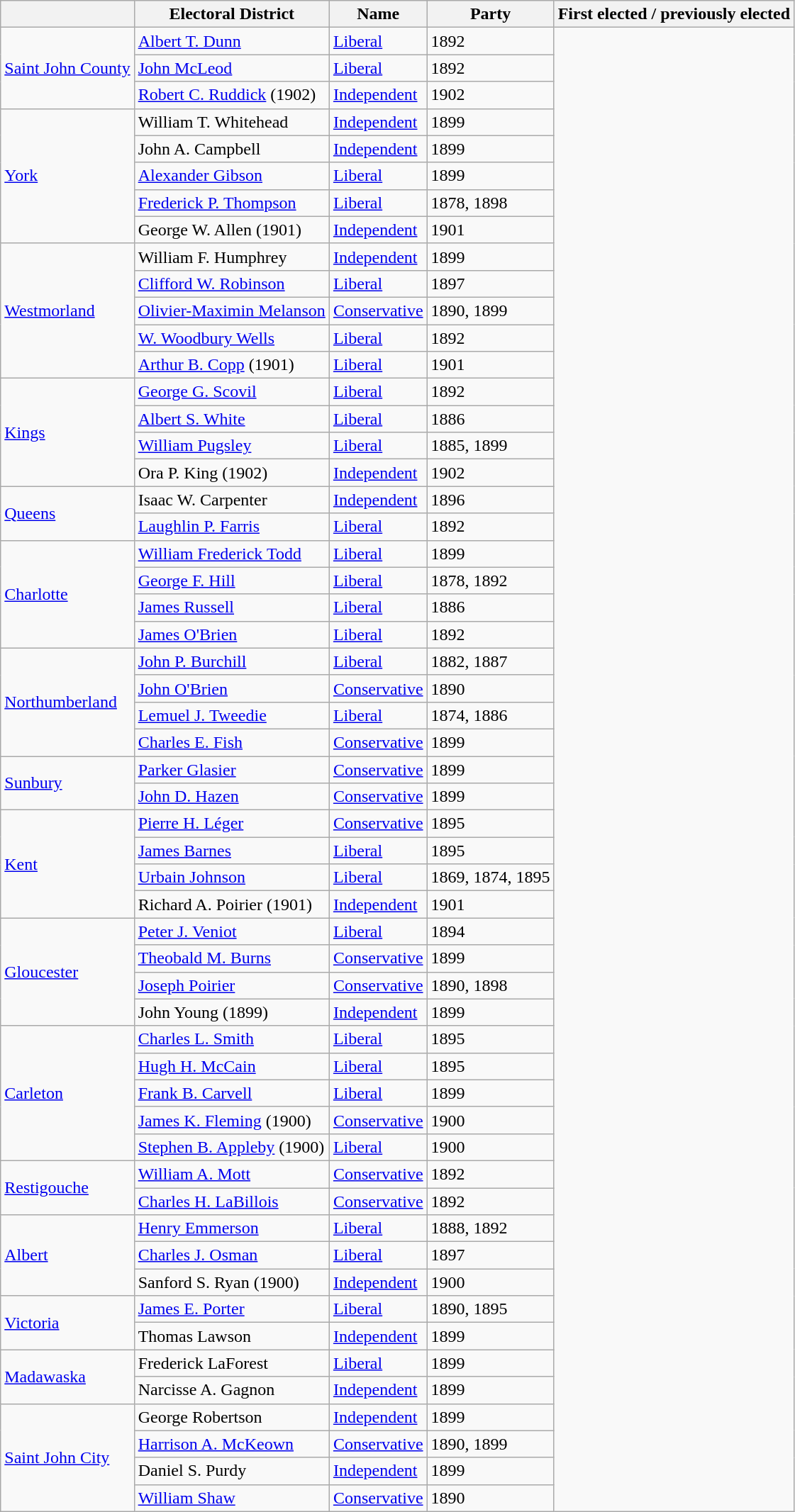<table class="wikitable sortable">
<tr>
<th></th>
<th>Electoral District</th>
<th>Name</th>
<th>Party</th>
<th>First elected / previously elected</th>
</tr>
<tr>
<td rowspan="3"><a href='#'>Saint John County</a></td>
<td><a href='#'>Albert T. Dunn</a></td>
<td><a href='#'>Liberal</a></td>
<td>1892</td>
</tr>
<tr>
<td><a href='#'>John McLeod</a></td>
<td><a href='#'>Liberal</a></td>
<td>1892</td>
</tr>
<tr>
<td><a href='#'>Robert C. Ruddick</a> (1902)</td>
<td><a href='#'>Independent</a></td>
<td>1902</td>
</tr>
<tr>
<td rowspan="5"><a href='#'>York</a></td>
<td>William T. Whitehead</td>
<td><a href='#'>Independent</a></td>
<td>1899</td>
</tr>
<tr>
<td>John A. Campbell</td>
<td><a href='#'>Independent</a></td>
<td>1899</td>
</tr>
<tr>
<td><a href='#'>Alexander Gibson</a></td>
<td><a href='#'>Liberal</a></td>
<td>1899</td>
</tr>
<tr>
<td><a href='#'>Frederick P. Thompson</a></td>
<td><a href='#'>Liberal</a></td>
<td>1878, 1898</td>
</tr>
<tr>
<td>George W. Allen (1901)</td>
<td><a href='#'>Independent</a></td>
<td>1901</td>
</tr>
<tr>
<td rowspan="5"><a href='#'>Westmorland</a></td>
<td>William F. Humphrey</td>
<td><a href='#'>Independent</a></td>
<td>1899</td>
</tr>
<tr>
<td><a href='#'>Clifford W. Robinson</a></td>
<td><a href='#'>Liberal</a></td>
<td>1897</td>
</tr>
<tr>
<td><a href='#'>Olivier-Maximin Melanson</a></td>
<td><a href='#'>Conservative</a></td>
<td>1890, 1899</td>
</tr>
<tr>
<td><a href='#'>W. Woodbury Wells</a></td>
<td><a href='#'>Liberal</a></td>
<td>1892</td>
</tr>
<tr>
<td><a href='#'>Arthur B. Copp</a> (1901)</td>
<td><a href='#'>Liberal</a></td>
<td>1901</td>
</tr>
<tr>
<td rowspan="4"><a href='#'>Kings</a></td>
<td><a href='#'>George G. Scovil</a></td>
<td><a href='#'>Liberal</a></td>
<td>1892</td>
</tr>
<tr>
<td><a href='#'>Albert S. White</a></td>
<td><a href='#'>Liberal</a></td>
<td>1886</td>
</tr>
<tr>
<td><a href='#'>William Pugsley</a></td>
<td><a href='#'>Liberal</a></td>
<td>1885, 1899</td>
</tr>
<tr>
<td>Ora P. King (1902)</td>
<td><a href='#'>Independent</a></td>
<td>1902</td>
</tr>
<tr>
<td rowspan="2"><a href='#'>Queens</a></td>
<td>Isaac W. Carpenter</td>
<td><a href='#'>Independent</a></td>
<td>1896</td>
</tr>
<tr>
<td><a href='#'>Laughlin P. Farris</a></td>
<td><a href='#'>Liberal</a></td>
<td>1892</td>
</tr>
<tr>
<td rowspan="4"><a href='#'>Charlotte</a></td>
<td><a href='#'>William Frederick Todd</a></td>
<td><a href='#'>Liberal</a></td>
<td>1899</td>
</tr>
<tr>
<td><a href='#'>George F. Hill</a></td>
<td><a href='#'>Liberal</a></td>
<td>1878, 1892</td>
</tr>
<tr>
<td><a href='#'>James Russell</a></td>
<td><a href='#'>Liberal</a></td>
<td>1886</td>
</tr>
<tr>
<td><a href='#'>James O'Brien</a></td>
<td><a href='#'>Liberal</a></td>
<td>1892</td>
</tr>
<tr>
<td rowspan="4"><a href='#'>Northumberland</a></td>
<td><a href='#'>John P. Burchill</a></td>
<td><a href='#'>Liberal</a></td>
<td>1882, 1887</td>
</tr>
<tr>
<td><a href='#'>John O'Brien</a></td>
<td><a href='#'>Conservative</a></td>
<td>1890</td>
</tr>
<tr>
<td><a href='#'>Lemuel J. Tweedie</a></td>
<td><a href='#'>Liberal</a></td>
<td>1874, 1886</td>
</tr>
<tr>
<td><a href='#'>Charles E. Fish</a></td>
<td><a href='#'>Conservative</a></td>
<td>1899</td>
</tr>
<tr>
<td rowspan="2"><a href='#'>Sunbury</a></td>
<td><a href='#'>Parker Glasier</a></td>
<td><a href='#'>Conservative</a></td>
<td>1899</td>
</tr>
<tr>
<td><a href='#'>John D. Hazen</a></td>
<td><a href='#'>Conservative</a></td>
<td>1899</td>
</tr>
<tr>
<td rowspan="4"><a href='#'>Kent</a></td>
<td><a href='#'>Pierre H. Léger</a></td>
<td><a href='#'>Conservative</a></td>
<td>1895</td>
</tr>
<tr>
<td><a href='#'>James Barnes</a></td>
<td><a href='#'>Liberal</a></td>
<td>1895</td>
</tr>
<tr>
<td><a href='#'>Urbain Johnson</a></td>
<td><a href='#'>Liberal</a></td>
<td>1869, 1874, 1895</td>
</tr>
<tr>
<td>Richard A. Poirier (1901)</td>
<td><a href='#'>Independent</a></td>
<td>1901</td>
</tr>
<tr>
<td rowspan="4"><a href='#'>Gloucester</a></td>
<td><a href='#'>Peter J. Veniot</a></td>
<td><a href='#'>Liberal</a></td>
<td>1894</td>
</tr>
<tr>
<td><a href='#'>Theobald M. Burns</a></td>
<td><a href='#'>Conservative</a></td>
<td>1899</td>
</tr>
<tr>
<td><a href='#'>Joseph Poirier</a></td>
<td><a href='#'>Conservative</a></td>
<td>1890, 1898</td>
</tr>
<tr>
<td>John Young (1899)</td>
<td><a href='#'>Independent</a></td>
<td>1899</td>
</tr>
<tr>
<td rowspan="5"><a href='#'>Carleton</a></td>
<td><a href='#'>Charles L. Smith</a></td>
<td><a href='#'>Liberal</a></td>
<td>1895</td>
</tr>
<tr>
<td><a href='#'>Hugh H. McCain</a></td>
<td><a href='#'>Liberal</a></td>
<td>1895</td>
</tr>
<tr>
<td><a href='#'>Frank B. Carvell</a></td>
<td><a href='#'>Liberal</a></td>
<td>1899</td>
</tr>
<tr>
<td><a href='#'>James K. Fleming</a> (1900)</td>
<td><a href='#'>Conservative</a></td>
<td>1900</td>
</tr>
<tr>
<td><a href='#'>Stephen B. Appleby</a> (1900)</td>
<td><a href='#'>Liberal</a></td>
<td>1900</td>
</tr>
<tr>
<td rowspan="2"><a href='#'>Restigouche</a></td>
<td><a href='#'>William A. Mott</a></td>
<td><a href='#'>Conservative</a></td>
<td>1892</td>
</tr>
<tr>
<td><a href='#'>Charles H. LaBillois</a></td>
<td><a href='#'>Conservative</a></td>
<td>1892</td>
</tr>
<tr>
<td rowspan="3"><a href='#'>Albert</a></td>
<td><a href='#'>Henry Emmerson</a></td>
<td><a href='#'>Liberal</a></td>
<td>1888, 1892</td>
</tr>
<tr>
<td><a href='#'>Charles J. Osman</a></td>
<td><a href='#'>Liberal</a></td>
<td>1897</td>
</tr>
<tr>
<td>Sanford S. Ryan (1900)</td>
<td><a href='#'>Independent</a></td>
<td>1900</td>
</tr>
<tr>
<td rowspan="2"><a href='#'>Victoria</a></td>
<td><a href='#'>James E. Porter</a></td>
<td><a href='#'>Liberal</a></td>
<td>1890, 1895</td>
</tr>
<tr>
<td>Thomas Lawson</td>
<td><a href='#'>Independent</a></td>
<td>1899</td>
</tr>
<tr>
<td rowspan="2"><a href='#'>Madawaska</a></td>
<td>Frederick LaForest</td>
<td><a href='#'>Liberal</a></td>
<td>1899</td>
</tr>
<tr>
<td>Narcisse A. Gagnon</td>
<td><a href='#'>Independent</a></td>
<td>1899</td>
</tr>
<tr>
<td rowspan="4"><a href='#'>Saint John City</a></td>
<td>George Robertson</td>
<td><a href='#'>Independent</a></td>
<td>1899</td>
</tr>
<tr>
<td><a href='#'>Harrison A. McKeown</a></td>
<td><a href='#'>Conservative</a></td>
<td>1890, 1899</td>
</tr>
<tr>
<td>Daniel S. Purdy</td>
<td><a href='#'>Independent</a></td>
<td>1899</td>
</tr>
<tr>
<td><a href='#'>William Shaw</a></td>
<td><a href='#'>Conservative</a></td>
<td>1890</td>
</tr>
</table>
